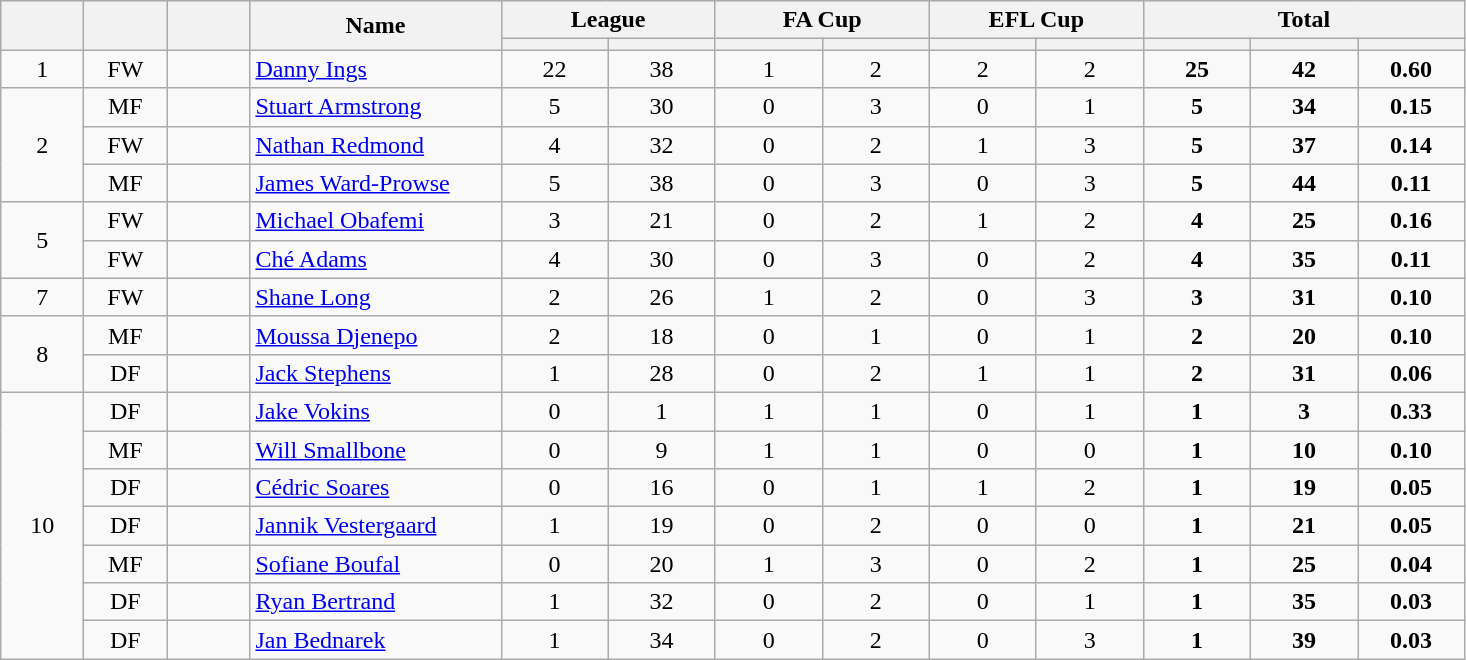<table class="wikitable plainrowheaders" style="text-align:center;">
<tr>
<th scope="col" rowspan="2" style="width:3em;"></th>
<th scope="col" rowspan="2" style="width:3em;"></th>
<th scope="col" rowspan="2" style="width:3em;"></th>
<th scope="col" rowspan="2" style="width:10em;">Name</th>
<th scope="col" colspan="2">League</th>
<th scope="col" colspan="2">FA Cup</th>
<th scope="col" colspan="2">EFL Cup</th>
<th scope="col" colspan="4">Total</th>
</tr>
<tr>
<th scope="col" style="width:4em;"></th>
<th scope="col" style="width:4em;"></th>
<th scope="col" style="width:4em;"></th>
<th scope="col" style="width:4em;"></th>
<th scope="col" style="width:4em;"></th>
<th scope="col" style="width:4em;"></th>
<th scope="col" style="width:4em;"></th>
<th scope="col" style="width:4em;"></th>
<th scope="col" style="width:4em;"></th>
</tr>
<tr>
<td>1</td>
<td>FW</td>
<td></td>
<td align="left"><a href='#'>Danny Ings</a></td>
<td>22</td>
<td>38</td>
<td>1</td>
<td>2</td>
<td>2</td>
<td>2</td>
<td><strong>25</strong></td>
<td><strong>42</strong></td>
<td><strong>0.60</strong></td>
</tr>
<tr>
<td rowspan="3">2</td>
<td>MF</td>
<td></td>
<td align="left"><a href='#'>Stuart Armstrong</a></td>
<td>5</td>
<td>30</td>
<td>0</td>
<td>3</td>
<td>0</td>
<td>1</td>
<td><strong>5</strong></td>
<td><strong>34</strong></td>
<td><strong>0.15</strong></td>
</tr>
<tr>
<td>FW</td>
<td></td>
<td align="left"><a href='#'>Nathan Redmond</a></td>
<td>4</td>
<td>32</td>
<td>0</td>
<td>2</td>
<td>1</td>
<td>3</td>
<td><strong>5</strong></td>
<td><strong>37</strong></td>
<td><strong>0.14</strong></td>
</tr>
<tr>
<td>MF</td>
<td></td>
<td align="left"><a href='#'>James Ward-Prowse</a></td>
<td>5</td>
<td>38</td>
<td>0</td>
<td>3</td>
<td>0</td>
<td>3</td>
<td><strong>5</strong></td>
<td><strong>44</strong></td>
<td><strong>0.11</strong></td>
</tr>
<tr>
<td rowspan="2">5</td>
<td>FW</td>
<td></td>
<td align="left"><a href='#'>Michael Obafemi</a></td>
<td>3</td>
<td>21</td>
<td>0</td>
<td>2</td>
<td>1</td>
<td>2</td>
<td><strong>4</strong></td>
<td><strong>25</strong></td>
<td><strong>0.16</strong></td>
</tr>
<tr>
<td>FW</td>
<td></td>
<td align="left"><a href='#'>Ché Adams</a></td>
<td>4</td>
<td>30</td>
<td>0</td>
<td>3</td>
<td>0</td>
<td>2</td>
<td><strong>4</strong></td>
<td><strong>35</strong></td>
<td><strong>0.11</strong></td>
</tr>
<tr>
<td>7</td>
<td>FW</td>
<td></td>
<td align="left"><a href='#'>Shane Long</a></td>
<td>2</td>
<td>26</td>
<td>1</td>
<td>2</td>
<td>0</td>
<td>3</td>
<td><strong>3</strong></td>
<td><strong>31</strong></td>
<td><strong>0.10</strong></td>
</tr>
<tr>
<td rowspan="2">8</td>
<td>MF</td>
<td></td>
<td align="left"><a href='#'>Moussa Djenepo</a></td>
<td>2</td>
<td>18</td>
<td>0</td>
<td>1</td>
<td>0</td>
<td>1</td>
<td><strong>2</strong></td>
<td><strong>20</strong></td>
<td><strong>0.10</strong></td>
</tr>
<tr>
<td>DF</td>
<td></td>
<td align="left"><a href='#'>Jack Stephens</a></td>
<td>1</td>
<td>28</td>
<td>0</td>
<td>2</td>
<td>1</td>
<td>1</td>
<td><strong>2</strong></td>
<td><strong>31</strong></td>
<td><strong>0.06</strong></td>
</tr>
<tr>
<td rowspan="7">10</td>
<td>DF</td>
<td></td>
<td align="left"><a href='#'>Jake Vokins</a></td>
<td>0</td>
<td>1</td>
<td>1</td>
<td>1</td>
<td>0</td>
<td>1</td>
<td><strong>1</strong></td>
<td><strong>3</strong></td>
<td><strong>0.33</strong></td>
</tr>
<tr>
<td>MF</td>
<td></td>
<td align="left"><a href='#'>Will Smallbone</a></td>
<td>0</td>
<td>9</td>
<td>1</td>
<td>1</td>
<td>0</td>
<td>0</td>
<td><strong>1</strong></td>
<td><strong>10</strong></td>
<td><strong>0.10</strong></td>
</tr>
<tr>
<td>DF</td>
<td></td>
<td align="left"><a href='#'>Cédric Soares</a></td>
<td>0</td>
<td>16</td>
<td>0</td>
<td>1</td>
<td>1</td>
<td>2</td>
<td><strong>1</strong></td>
<td><strong>19</strong></td>
<td><strong>0.05</strong></td>
</tr>
<tr>
<td>DF</td>
<td></td>
<td align="left"><a href='#'>Jannik Vestergaard</a></td>
<td>1</td>
<td>19</td>
<td>0</td>
<td>2</td>
<td>0</td>
<td>0</td>
<td><strong>1</strong></td>
<td><strong>21</strong></td>
<td><strong>0.05</strong></td>
</tr>
<tr>
<td>MF</td>
<td></td>
<td align="left"><a href='#'>Sofiane Boufal</a></td>
<td>0</td>
<td>20</td>
<td>1</td>
<td>3</td>
<td>0</td>
<td>2</td>
<td><strong>1</strong></td>
<td><strong>25</strong></td>
<td><strong>0.04</strong></td>
</tr>
<tr>
<td>DF</td>
<td></td>
<td align="left"><a href='#'>Ryan Bertrand</a></td>
<td>1</td>
<td>32</td>
<td>0</td>
<td>2</td>
<td>0</td>
<td>1</td>
<td><strong>1</strong></td>
<td><strong>35</strong></td>
<td><strong>0.03</strong></td>
</tr>
<tr>
<td>DF</td>
<td></td>
<td align="left"><a href='#'>Jan Bednarek</a></td>
<td>1</td>
<td>34</td>
<td>0</td>
<td>2</td>
<td>0</td>
<td>3</td>
<td><strong>1</strong></td>
<td><strong>39</strong></td>
<td><strong>0.03</strong></td>
</tr>
</table>
